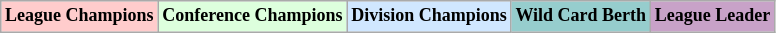<table class="wikitable"  style="margin:center; font-size:75%;">
<tr>
<td style="text-align:center; background:#fcc;"><strong>League Champions</strong></td>
<td style="text-align:center; background:#dfd;"><strong>Conference Champions</strong></td>
<td style="text-align:center; background:#d0e7ff;"><strong>Division Champions</strong></td>
<td style="text-align:center; background:#96cdcd;"><strong>Wild Card Berth</strong></td>
<td style="text-align:center; background:#c8a2c8;"><strong>League Leader</strong></td>
</tr>
</table>
